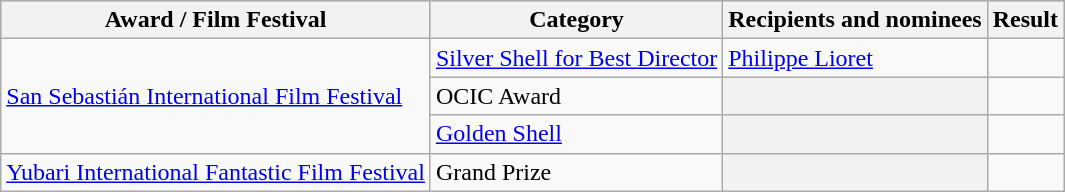<table class="wikitable plainrowheaders sortable">
<tr style="background:#ccc; text-align:center;">
<th scope="col">Award / Film Festival</th>
<th scope="col">Category</th>
<th scope="col">Recipients and nominees</th>
<th scope="col">Result</th>
</tr>
<tr>
<td rowspan=3><a href='#'>San Sebastián International Film Festival</a></td>
<td><a href='#'>Silver Shell for Best Director</a></td>
<td><a href='#'>Philippe Lioret</a></td>
<td></td>
</tr>
<tr>
<td>OCIC Award</td>
<th></th>
<td></td>
</tr>
<tr>
<td><a href='#'>Golden Shell</a></td>
<th></th>
<td></td>
</tr>
<tr>
<td><a href='#'>Yubari International Fantastic Film Festival</a></td>
<td>Grand Prize</td>
<th></th>
<td></td>
</tr>
</table>
